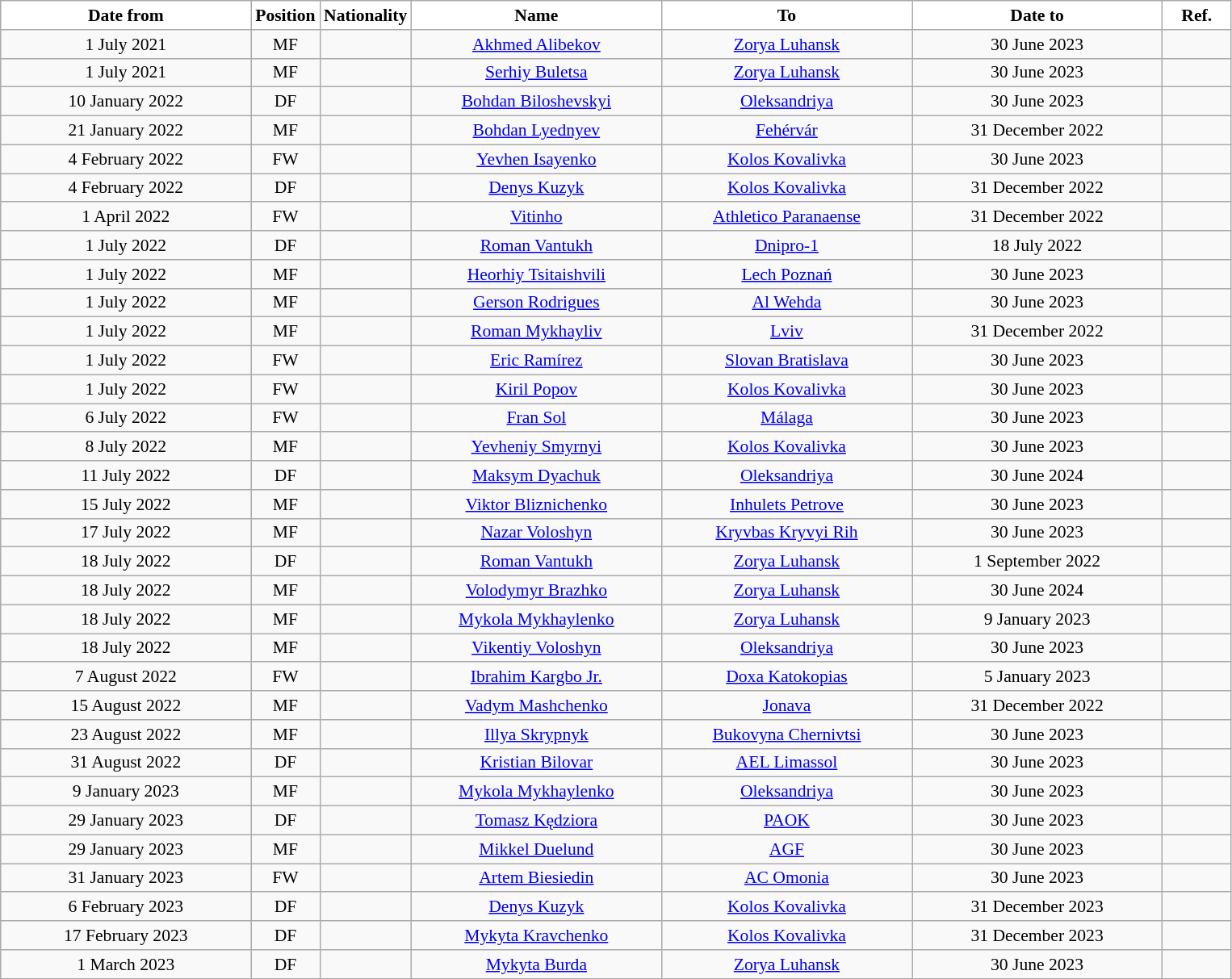<table class="wikitable" style="text-align:center; font-size:90%; ">
<tr>
<th style="background:#ffffff; color:black; width:200px;">Date from</th>
<th style="background:#ffffff; color:black; width:50px;">Position</th>
<th style="background:#ffffff; color:black; width:50px;">Nationality</th>
<th style="background:#ffffff; color:black; width:200px;">Name</th>
<th style="background:#ffffff; color:black; width:200px;">To</th>
<th style="background:#ffffff; color:black; width:200px;">Date to</th>
<th style="background:#ffffff; color:black; width:50px;">Ref.</th>
</tr>
<tr>
<td>1 July 2021</td>
<td>MF</td>
<td></td>
<td><a href='#'>Akhmed Alibekov</a></td>
<td><a href='#'>Zorya Luhansk</a></td>
<td>30 June 2023</td>
<td></td>
</tr>
<tr>
<td>1 July 2021</td>
<td>MF</td>
<td></td>
<td><a href='#'>Serhiy Buletsa</a></td>
<td><a href='#'>Zorya Luhansk</a></td>
<td>30 June 2023</td>
<td></td>
</tr>
<tr>
<td>10 January 2022</td>
<td>DF</td>
<td></td>
<td><a href='#'>Bohdan Biloshevskyi</a></td>
<td><a href='#'>Oleksandriya</a></td>
<td>30 June 2023</td>
<td></td>
</tr>
<tr>
<td>21 January 2022</td>
<td>MF</td>
<td></td>
<td><a href='#'>Bohdan Lyednyev</a></td>
<td><a href='#'>Fehérvár</a></td>
<td>31 December 2022</td>
<td></td>
</tr>
<tr>
<td>4 February 2022</td>
<td>FW</td>
<td></td>
<td><a href='#'>Yevhen Isayenko</a></td>
<td><a href='#'>Kolos Kovalivka</a></td>
<td>30 June 2023</td>
<td></td>
</tr>
<tr>
<td>4 February 2022</td>
<td>DF</td>
<td></td>
<td><a href='#'>Denys Kuzyk</a></td>
<td><a href='#'>Kolos Kovalivka</a></td>
<td>31 December 2022</td>
<td></td>
</tr>
<tr>
<td>1 April 2022</td>
<td>FW</td>
<td></td>
<td><a href='#'>Vitinho</a></td>
<td><a href='#'>Athletico Paranaense</a></td>
<td>31 December 2022</td>
<td></td>
</tr>
<tr>
<td>1 July 2022</td>
<td>DF</td>
<td></td>
<td><a href='#'>Roman Vantukh</a></td>
<td><a href='#'>Dnipro-1</a></td>
<td>18 July 2022</td>
<td></td>
</tr>
<tr>
<td>1 July 2022</td>
<td>MF</td>
<td></td>
<td><a href='#'>Heorhiy Tsitaishvili</a></td>
<td><a href='#'>Lech Poznań</a></td>
<td>30 June 2023</td>
<td></td>
</tr>
<tr>
<td>1 July 2022</td>
<td>MF</td>
<td></td>
<td><a href='#'>Gerson Rodrigues</a></td>
<td><a href='#'>Al Wehda</a></td>
<td>30 June 2023</td>
<td></td>
</tr>
<tr>
<td>1 July 2022</td>
<td>MF</td>
<td></td>
<td><a href='#'>Roman Mykhayliv</a></td>
<td><a href='#'>Lviv</a></td>
<td>31 December 2022</td>
<td></td>
</tr>
<tr>
<td>1 July 2022</td>
<td>FW</td>
<td></td>
<td><a href='#'>Eric Ramírez</a></td>
<td><a href='#'>Slovan Bratislava</a></td>
<td>30 June 2023</td>
<td></td>
</tr>
<tr>
<td>1 July 2022</td>
<td>FW</td>
<td></td>
<td><a href='#'>Kiril Popov</a></td>
<td><a href='#'>Kolos Kovalivka</a></td>
<td>30 June 2023</td>
<td></td>
</tr>
<tr>
<td>6 July 2022</td>
<td>FW</td>
<td></td>
<td><a href='#'>Fran Sol</a></td>
<td><a href='#'>Málaga</a></td>
<td>30 June 2023</td>
<td></td>
</tr>
<tr>
<td>8 July 2022</td>
<td>MF</td>
<td></td>
<td><a href='#'>Yevheniy Smyrnyi</a></td>
<td><a href='#'>Kolos Kovalivka</a></td>
<td>30 June 2023</td>
<td></td>
</tr>
<tr>
<td>11 July 2022</td>
<td>DF</td>
<td></td>
<td><a href='#'>Maksym Dyachuk</a></td>
<td><a href='#'>Oleksandriya</a></td>
<td>30 June 2024</td>
<td></td>
</tr>
<tr>
<td>15 July 2022</td>
<td>MF</td>
<td></td>
<td><a href='#'>Viktor Bliznichenko</a></td>
<td><a href='#'>Inhulets Petrove</a></td>
<td>30 June 2023</td>
<td></td>
</tr>
<tr>
<td>17 July 2022</td>
<td>MF</td>
<td></td>
<td><a href='#'>Nazar Voloshyn</a></td>
<td><a href='#'>Kryvbas Kryvyi Rih</a></td>
<td>30 June 2023</td>
<td></td>
</tr>
<tr>
<td>18 July 2022</td>
<td>DF</td>
<td></td>
<td><a href='#'>Roman Vantukh</a></td>
<td><a href='#'>Zorya Luhansk</a></td>
<td>1 September 2022</td>
<td></td>
</tr>
<tr>
<td>18 July 2022</td>
<td>MF</td>
<td></td>
<td><a href='#'>Volodymyr Brazhko</a></td>
<td><a href='#'>Zorya Luhansk</a></td>
<td>30 June 2024</td>
<td></td>
</tr>
<tr>
<td>18 July 2022</td>
<td>MF</td>
<td></td>
<td><a href='#'>Mykola Mykhaylenko</a></td>
<td><a href='#'>Zorya Luhansk</a></td>
<td>9 January 2023</td>
<td></td>
</tr>
<tr>
<td>18 July 2022</td>
<td>MF</td>
<td></td>
<td><a href='#'>Vikentiy Voloshyn</a></td>
<td><a href='#'>Oleksandriya</a></td>
<td>30 June 2023</td>
<td></td>
</tr>
<tr>
<td>7 August 2022</td>
<td>FW</td>
<td></td>
<td><a href='#'>Ibrahim Kargbo Jr.</a></td>
<td><a href='#'>Doxa Katokopias</a></td>
<td>5 January 2023</td>
<td></td>
</tr>
<tr>
<td>15 August 2022</td>
<td>MF</td>
<td></td>
<td><a href='#'>Vadym Mashchenko</a></td>
<td><a href='#'>Jonava</a></td>
<td>31 December 2022</td>
<td></td>
</tr>
<tr>
<td>23 August 2022</td>
<td>MF</td>
<td></td>
<td><a href='#'>Illya Skrypnyk</a></td>
<td><a href='#'>Bukovyna Chernivtsi</a></td>
<td>30 June 2023</td>
<td></td>
</tr>
<tr>
<td>31 August 2022</td>
<td>DF</td>
<td></td>
<td><a href='#'>Kristian Bilovar</a></td>
<td><a href='#'>AEL Limassol</a></td>
<td>30 June 2023</td>
<td></td>
</tr>
<tr>
<td>9 January 2023</td>
<td>MF</td>
<td></td>
<td><a href='#'>Mykola Mykhaylenko</a></td>
<td><a href='#'>Oleksandriya</a></td>
<td>30 June 2023</td>
<td></td>
</tr>
<tr>
<td>29 January 2023</td>
<td>DF</td>
<td></td>
<td><a href='#'>Tomasz Kędziora</a></td>
<td><a href='#'>PAOK</a></td>
<td>30 June 2023</td>
<td></td>
</tr>
<tr>
<td>29 January 2023</td>
<td>MF</td>
<td></td>
<td><a href='#'>Mikkel Duelund</a></td>
<td><a href='#'>AGF</a></td>
<td>30 June 2023</td>
<td></td>
</tr>
<tr>
<td>31 January 2023</td>
<td>FW</td>
<td></td>
<td><a href='#'>Artem Biesiedin</a></td>
<td><a href='#'>AC Omonia</a></td>
<td>30 June 2023</td>
<td></td>
</tr>
<tr>
<td>6 February 2023</td>
<td>DF</td>
<td></td>
<td><a href='#'>Denys Kuzyk</a></td>
<td><a href='#'>Kolos Kovalivka</a></td>
<td>31 December 2023</td>
<td></td>
</tr>
<tr>
<td>17 February 2023</td>
<td>DF</td>
<td></td>
<td><a href='#'>Mykyta Kravchenko</a></td>
<td><a href='#'>Kolos Kovalivka</a></td>
<td>31 December 2023</td>
<td></td>
</tr>
<tr>
<td>1 March 2023</td>
<td>DF</td>
<td></td>
<td><a href='#'>Mykyta Burda</a></td>
<td><a href='#'>Zorya Luhansk</a></td>
<td>30 June 2023</td>
<td></td>
</tr>
</table>
